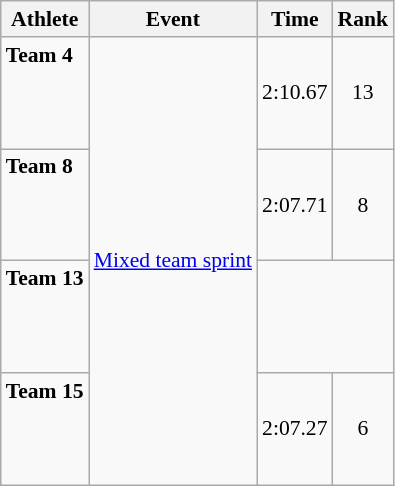<table class="wikitable" style="font-size:90%">
<tr>
<th>Athlete</th>
<th>Event</th>
<th>Time</th>
<th>Rank</th>
</tr>
<tr align=center>
<td align=left><strong>Team 4</strong><br><small><br><br><br></small></td>
<td align=left rowspan=4><a href='#'>Mixed team sprint</a></td>
<td>2:10.67</td>
<td>13</td>
</tr>
<tr align=center>
<td align=left><strong>Team 8</strong><br><small><br><br><br></small></td>
<td>2:07.71</td>
<td>8</td>
</tr>
<tr align=center>
<td align=left><strong>Team 13</strong><br><small><br><br><br></small></td>
<td colspan=2></td>
</tr>
<tr align=center>
<td align=left><strong>Team 15</strong><br><br><br><br></td>
<td>2:07.27</td>
<td>6</td>
</tr>
</table>
